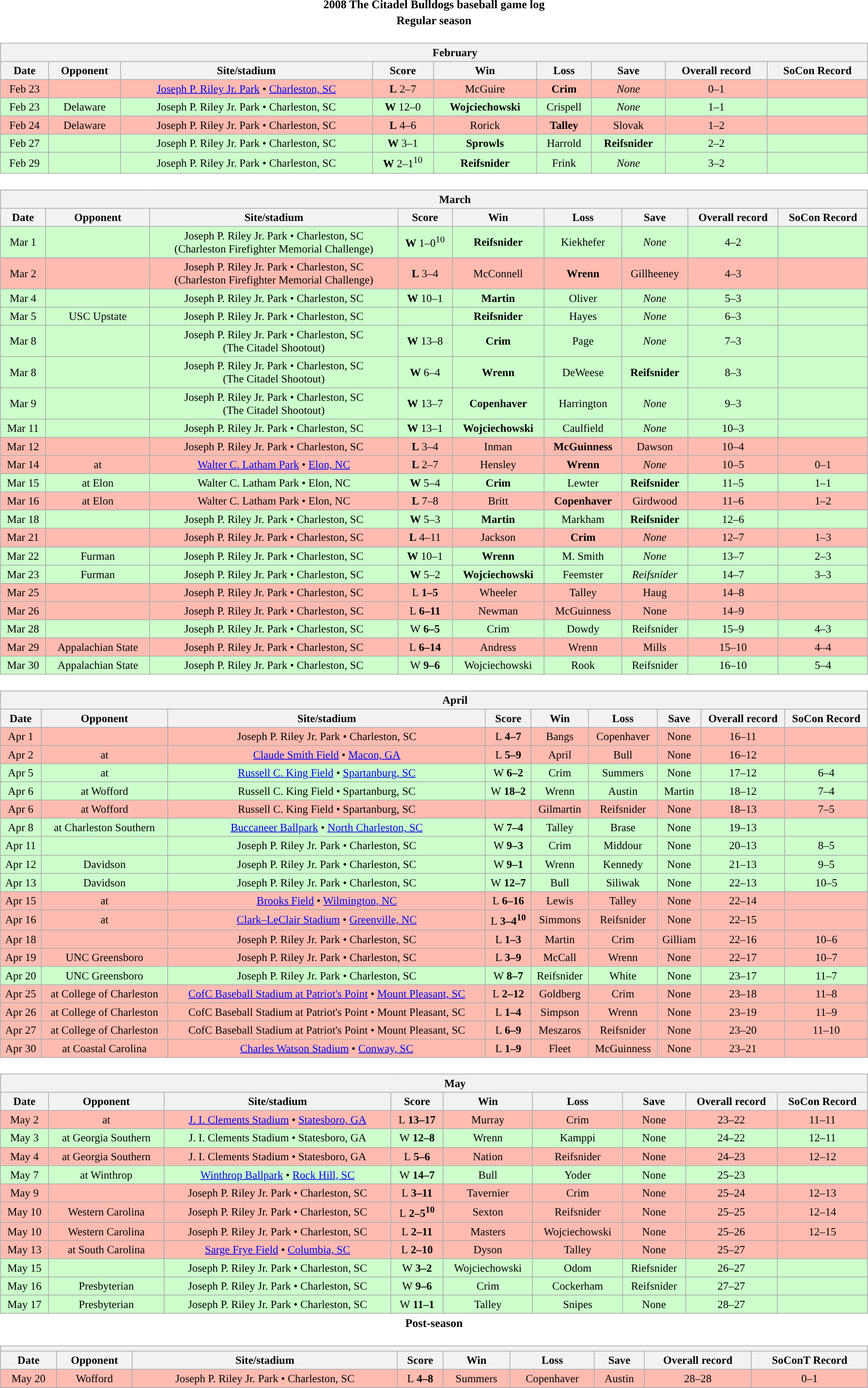<table class="toccolours" width=95% style="margin:1.5em auto; text-align:center;">
<tr>
<th colspan=2>2008 The Citadel Bulldogs baseball game log</th>
</tr>
<tr>
<th colspan=2>Regular season</th>
</tr>
<tr valign="top">
<td><br><table class="wikitable collapsible collapsed" style="margin:auto; font-size:95%; width:100%">
<tr>
<th colspan=10 style="padding-left:4em;">February</th>
</tr>
<tr>
<th>Date</th>
<th>Opponent</th>
<th>Site/stadium</th>
<th>Score</th>
<th>Win</th>
<th>Loss</th>
<th>Save</th>
<th>Overall record</th>
<th>SoCon Record</th>
</tr>
<tr bgcolor=ffbbb>
<td>Feb 23</td>
<td></td>
<td><a href='#'>Joseph P. Riley Jr. Park</a> • <a href='#'>Charleston, SC</a></td>
<td><strong>L</strong> 2–7</td>
<td>McGuire</td>
<td><strong>Crim</strong></td>
<td><em>None</em></td>
<td>0–1</td>
<td></td>
</tr>
<tr bgcolor=ccffcc>
<td>Feb 23</td>
<td>Delaware</td>
<td>Joseph P. Riley Jr. Park • Charleston, SC</td>
<td><strong>W</strong> 12–0</td>
<td><strong>Wojciechowski</strong></td>
<td>Crispell</td>
<td><em>None</em></td>
<td>1–1</td>
<td></td>
</tr>
<tr bgcolor=ffbbb>
<td>Feb 24</td>
<td>Delaware</td>
<td>Joseph P. Riley Jr. Park • Charleston, SC</td>
<td><strong>L</strong> 4–6</td>
<td>Rorick</td>
<td><strong>Talley</strong></td>
<td>Slovak</td>
<td>1–2</td>
<td></td>
</tr>
<tr bgcolor=ccffcc>
<td>Feb 27</td>
<td></td>
<td>Joseph P. Riley Jr. Park • Charleston, SC</td>
<td><strong>W</strong> 3–1</td>
<td><strong>Sprowls</strong></td>
<td>Harrold</td>
<td><strong>Reifsnider</strong></td>
<td>2–2</td>
<td></td>
</tr>
<tr bgcolor=ccffcc>
<td>Feb 29</td>
<td></td>
<td>Joseph P. Riley Jr. Park • Charleston, SC</td>
<td><strong>W</strong> 2–1<sup>10</sup></td>
<td><strong>Reifsnider</strong></td>
<td>Frink</td>
<td><em>None</em></td>
<td>3–2</td>
<td></td>
</tr>
</table>
</td>
</tr>
<tr>
<td><br><table class="wikitable collapsible collapsed" style="margin:auto; font-size:95%; width:100%">
<tr>
<th colspan=10 style="padding-left:4em;">March</th>
</tr>
<tr>
<th>Date</th>
<th>Opponent</th>
<th>Site/stadium</th>
<th>Score</th>
<th>Win</th>
<th>Loss</th>
<th>Save</th>
<th>Overall record</th>
<th>SoCon Record</th>
</tr>
<tr bgcolor=ccffcc>
<td>Mar 1</td>
<td></td>
<td>Joseph P. Riley Jr. Park • Charleston, SC<br>(Charleston Firefighter Memorial Challenge)</td>
<td><strong>W</strong> 1–0<sup>10</sup></td>
<td><strong>Reifsnider</strong></td>
<td>Kiekhefer</td>
<td><em>None</em></td>
<td>4–2</td>
<td></td>
</tr>
<tr bgcolor=ffbbb>
<td>Mar 2</td>
<td></td>
<td>Joseph P. Riley Jr. Park • Charleston, SC<br>(Charleston Firefighter Memorial Challenge)</td>
<td><strong>L</strong> 3–4</td>
<td>McConnell</td>
<td><strong>Wrenn</strong></td>
<td>Gillheeney</td>
<td>4–3</td>
<td></td>
</tr>
<tr bgcolor=ccffcc>
<td>Mar 4</td>
<td></td>
<td>Joseph P. Riley Jr. Park • Charleston, SC</td>
<td><strong>W</strong> 10–1</td>
<td><strong>Martin</strong></td>
<td>Oliver</td>
<td><em>None</em></td>
<td>5–3</td>
<td></td>
</tr>
<tr bgcolor=ccffcc>
<td>Mar 5</td>
<td>USC Upstate</td>
<td>Joseph P. Riley Jr. Park • Charleston, SC</td>
<td></td>
<td><strong>Reifsnider</strong></td>
<td>Hayes</td>
<td><em>None</em></td>
<td>6–3</td>
<td></td>
</tr>
<tr bgcolor=ccffcc>
<td>Mar 8</td>
<td></td>
<td>Joseph P. Riley Jr. Park • Charleston, SC<br>(The Citadel Shootout)</td>
<td><strong>W</strong> 13–8</td>
<td><strong>Crim</strong></td>
<td>Page</td>
<td><em>None</em></td>
<td>7–3</td>
<td></td>
</tr>
<tr bgcolor=ccffcc>
<td>Mar 8</td>
<td></td>
<td>Joseph P. Riley Jr. Park • Charleston, SC<br>(The Citadel Shootout)</td>
<td><strong>W</strong> 6–4</td>
<td><strong>Wrenn</strong></td>
<td>DeWeese</td>
<td><strong>Reifsnider</strong></td>
<td>8–3</td>
<td></td>
</tr>
<tr bgcolor=ccffcc>
<td>Mar 9</td>
<td></td>
<td>Joseph P. Riley Jr. Park • Charleston, SC<br>(The Citadel Shootout)</td>
<td><strong>W</strong> 13–7</td>
<td><strong>Copenhaver</strong></td>
<td>Harrington</td>
<td><em>None</em></td>
<td>9–3</td>
<td></td>
</tr>
<tr bgcolor=ccffcc>
<td>Mar 11</td>
<td></td>
<td>Joseph P. Riley Jr. Park • Charleston, SC</td>
<td><strong>W</strong> 13–1</td>
<td><strong>Wojciechowski</strong></td>
<td>Caulfield</td>
<td><em>None</em></td>
<td>10–3</td>
<td></td>
</tr>
<tr bgcolor=ffbbb>
<td>Mar 12</td>
<td></td>
<td>Joseph P. Riley Jr. Park • Charleston, SC</td>
<td><strong>L</strong> 3–4</td>
<td>Inman</td>
<td><strong>McGuinness</strong></td>
<td>Dawson</td>
<td>10–4</td>
<td></td>
</tr>
<tr bgcolor=ffbbb>
<td>Mar 14</td>
<td>at </td>
<td><a href='#'>Walter C. Latham Park</a> • <a href='#'>Elon, NC</a></td>
<td><strong>L</strong> 2–7</td>
<td>Hensley</td>
<td><strong>Wrenn</strong></td>
<td><em>None</em></td>
<td>10–5</td>
<td>0–1</td>
</tr>
<tr bgcolor=ccffcc>
<td>Mar 15</td>
<td>at Elon</td>
<td>Walter C. Latham Park • Elon, NC</td>
<td><strong>W</strong> 5–4</td>
<td><strong>Crim</strong></td>
<td>Lewter</td>
<td><strong>Reifsnider</strong></td>
<td>11–5</td>
<td>1–1</td>
</tr>
<tr bgcolor=ffbbb>
<td>Mar 16</td>
<td>at Elon</td>
<td>Walter C. Latham Park • Elon, NC</td>
<td><strong>L</strong> 7–8</td>
<td>Britt</td>
<td><strong>Copenhaver</strong></td>
<td>Girdwood</td>
<td>11–6</td>
<td>1–2</td>
</tr>
<tr bgcolor=ccffcc>
<td>Mar 18</td>
<td></td>
<td>Joseph P. Riley Jr. Park • Charleston, SC</td>
<td><strong>W</strong> 5–3</td>
<td><strong>Martin</strong></td>
<td>Markham</td>
<td><strong>Reifsnider</strong></td>
<td>12–6</td>
<td></td>
</tr>
<tr bgcolor=ffbbb>
<td>Mar 21</td>
<td></td>
<td>Joseph P. Riley Jr. Park • Charleston, SC</td>
<td><strong>L</strong> 4–11</td>
<td>Jackson</td>
<td><strong>Crim</strong></td>
<td><em>None</em></td>
<td>12–7</td>
<td>1–3</td>
</tr>
<tr bgcolor=ccffcc>
<td>Mar 22</td>
<td>Furman</td>
<td>Joseph P. Riley Jr. Park • Charleston, SC</td>
<td><strong>W</strong> 10–1</td>
<td><strong>Wrenn</strong></td>
<td>M. Smith</td>
<td><em>None</em></td>
<td>13–7</td>
<td>2–3</td>
</tr>
<tr bgcolor=ccffcc>
<td>Mar 23</td>
<td>Furman</td>
<td>Joseph P. Riley Jr. Park • Charleston, SC</td>
<td><strong>W</strong> 5–2</td>
<td><strong>Wojciechowski</strong></td>
<td>Feemster</td>
<td><em>Reifsnider<strong></td>
<td>14–7</td>
<td>3–3</td>
</tr>
<tr bgcolor=ffbbb>
<td>Mar 25</td>
<td></td>
<td>Joseph P. Riley Jr. Park • Charleston, SC</td>
<td></strong>L<strong> 1–5</td>
<td>Wheeler</td>
<td></strong>Talley<strong></td>
<td>Haug</td>
<td>14–8</td>
<td></td>
</tr>
<tr bgcolor=ffbbb>
<td>Mar 26</td>
<td></td>
<td>Joseph P. Riley Jr. Park • Charleston, SC</td>
<td></strong>L<strong> 6–11</td>
<td>Newman</td>
<td></strong>McGuinness<strong></td>
<td></em>None<em></td>
<td>14–9</td>
<td></td>
</tr>
<tr bgcolor=ccffcc>
<td>Mar 28</td>
<td></td>
<td>Joseph P. Riley Jr. Park • Charleston, SC</td>
<td></strong>W<strong> 6–5</td>
<td></strong>Crim<strong></td>
<td>Dowdy</td>
<td></strong>Reifsnider<strong></td>
<td>15–9</td>
<td>4–3</td>
</tr>
<tr bgcolor=ffbbb>
<td>Mar 29</td>
<td>Appalachian State</td>
<td>Joseph P. Riley Jr. Park • Charleston, SC</td>
<td></strong>L<strong> 6–14</td>
<td>Andress</td>
<td></strong>Wrenn<strong></td>
<td>Mills</td>
<td>15–10</td>
<td>4–4</td>
</tr>
<tr bgcolor=ccffcc>
<td>Mar 30</td>
<td>Appalachian State</td>
<td>Joseph P. Riley Jr. Park • Charleston, SC</td>
<td></strong>W<strong> 9–6</td>
<td></strong>Wojciechowski<strong></td>
<td>Rook</td>
<td></strong>Reifsnider<strong></td>
<td>16–10</td>
<td>5–4</td>
</tr>
</table>
</td>
</tr>
<tr>
<td><br><table class="wikitable collapsible collapsed" style="margin:auto; font-size:95%; width:100%">
<tr>
<th colspan=10 style="padding-left:4em;">April</th>
</tr>
<tr>
<th>Date</th>
<th>Opponent</th>
<th>Site/stadium</th>
<th>Score</th>
<th>Win</th>
<th>Loss</th>
<th>Save</th>
<th>Overall record</th>
<th>SoCon Record</th>
</tr>
<tr bgcolor=ffbbb>
<td>Apr 1</td>
<td></td>
<td>Joseph P. Riley Jr. Park • Charleston, SC</td>
<td></strong>L<strong> 4–7</td>
<td>Bangs</td>
<td></strong>Copenhaver<strong></td>
<td></em>None<em></td>
<td>16–11</td>
<td></td>
</tr>
<tr bgcolor=ffbbb>
<td>Apr 2</td>
<td>at </td>
<td><a href='#'>Claude Smith Field</a> • <a href='#'>Macon, GA</a></td>
<td></strong>L<strong> 5–9</td>
<td>April</td>
<td></strong>Bull<strong></td>
<td></em>None<em></td>
<td>16–12</td>
<td></td>
</tr>
<tr bgcolor=ccffcc>
<td>Apr 5</td>
<td>at </td>
<td><a href='#'>Russell C. King Field</a> • <a href='#'>Spartanburg, SC</a></td>
<td></strong>W<strong> 6–2</td>
<td></strong>Crim<strong></td>
<td>Summers</td>
<td></em>None<em></td>
<td>17–12</td>
<td>6–4</td>
</tr>
<tr bgcolor=ccffcc>
<td>Apr 6</td>
<td>at Wofford</td>
<td>Russell C. King Field • Spartanburg, SC</td>
<td></strong>W<strong> 18–2</td>
<td></strong>Wrenn<strong></td>
<td>Austin</td>
<td></strong>Martin<strong></td>
<td>18–12</td>
<td>7–4</td>
</tr>
<tr bgcolor=ffbbb>
<td>Apr 6</td>
<td>at Wofford</td>
<td>Russell C. King Field • Spartanburg, SC</td>
<td></td>
<td>Gilmartin</td>
<td></strong>Reifsnider<strong></td>
<td></em>None<em></td>
<td>18–13</td>
<td>7–5</td>
</tr>
<tr bgcolor=ccffcc>
<td>Apr 8</td>
<td>at Charleston Southern</td>
<td><a href='#'>Buccaneer Ballpark</a> • <a href='#'>North Charleston, SC</a></td>
<td></strong>W<strong> 7–4</td>
<td></strong>Talley<strong></td>
<td>Brase</td>
<td></em>None<em></td>
<td>19–13</td>
<td></td>
</tr>
<tr bgcolor=ccffcc>
<td>Apr 11</td>
<td></td>
<td>Joseph P. Riley Jr. Park • Charleston, SC</td>
<td></strong>W<strong> 9–3</td>
<td></strong>Crim<strong></td>
<td>Middour</td>
<td></em>None<em></td>
<td>20–13</td>
<td>8–5</td>
</tr>
<tr bgcolor=ccffcc>
<td>Apr 12</td>
<td>Davidson</td>
<td>Joseph P. Riley Jr. Park • Charleston, SC</td>
<td></strong>W<strong> 9–1</td>
<td></strong>Wrenn<strong></td>
<td>Kennedy</td>
<td></em>None<em></td>
<td>21–13</td>
<td>9–5</td>
</tr>
<tr bgcolor=ccffcc>
<td>Apr 13</td>
<td>Davidson</td>
<td>Joseph P. Riley Jr. Park • Charleston, SC</td>
<td></strong>W<strong> 12–7</td>
<td></strong>Bull<strong></td>
<td>Siliwak</td>
<td></em>None<em></td>
<td>22–13</td>
<td>10–5</td>
</tr>
<tr bgcolor=ffbbb>
<td>Apr 15</td>
<td>at </td>
<td><a href='#'>Brooks Field</a> • <a href='#'>Wilmington, NC</a></td>
<td></strong>L<strong> 6–16</td>
<td>Lewis</td>
<td></strong>Talley<strong></td>
<td></em>None<em></td>
<td>22–14</td>
<td></td>
</tr>
<tr bgcolor=ffbbb>
<td>Apr 16</td>
<td>at </td>
<td><a href='#'>Clark–LeClair Stadium</a> • <a href='#'>Greenville, NC</a></td>
<td></strong>L<strong> 3–4<sup>10</sup></td>
<td>Simmons</td>
<td></strong>Reifsnider<strong></td>
<td></em>None<em></td>
<td>22–15</td>
<td></td>
</tr>
<tr bgcolor=ffbbb>
<td>Apr 18</td>
<td></td>
<td>Joseph P. Riley Jr. Park • Charleston, SC</td>
<td></strong>L<strong> 1–3</td>
<td>Martin</td>
<td></strong>Crim<strong></td>
<td>Gilliam</td>
<td>22–16</td>
<td>10–6</td>
</tr>
<tr bgcolor=ffbbb>
<td>Apr 19</td>
<td>UNC Greensboro</td>
<td>Joseph P. Riley Jr. Park • Charleston, SC</td>
<td></strong>L<strong> 3–9</td>
<td>McCall</td>
<td></strong>Wrenn<strong></td>
<td></em>None<em></td>
<td>22–17</td>
<td>10–7</td>
</tr>
<tr bgcolor=ccffcc>
<td>Apr 20</td>
<td>UNC Greensboro</td>
<td>Joseph P. Riley Jr. Park • Charleston, SC</td>
<td></strong>W<strong> 8–7</td>
<td></strong>Reifsnider<strong></td>
<td>White</td>
<td></em>None<em></td>
<td>23–17</td>
<td>11–7</td>
</tr>
<tr bgcolor=ffbbb>
<td>Apr 25</td>
<td>at College of Charleston</td>
<td><a href='#'>CofC Baseball Stadium at Patriot's Point</a> • <a href='#'>Mount Pleasant, SC</a></td>
<td></strong>L<strong> 2–12</td>
<td>Goldberg</td>
<td></strong>Crim<strong></td>
<td></em>None<em></td>
<td>23–18</td>
<td>11–8</td>
</tr>
<tr bgcolor=ffbbb>
<td>Apr 26</td>
<td>at College of Charleston</td>
<td>CofC Baseball Stadium at Patriot's Point • Mount Pleasant, SC</td>
<td></strong>L<strong> 1–4</td>
<td>Simpson</td>
<td></strong>Wrenn<strong></td>
<td></em>None<em></td>
<td>23–19</td>
<td>11–9</td>
</tr>
<tr bgcolor=ffbbb>
<td>Apr 27</td>
<td>at College of Charleston</td>
<td>CofC Baseball Stadium at Patriot's Point • Mount Pleasant, SC</td>
<td></strong>L<strong> 6–9</td>
<td>Meszaros</td>
<td></strong>Reifsnider<strong></td>
<td></em>None<em></td>
<td>23–20</td>
<td>11–10</td>
</tr>
<tr bgcolor=ffbbb>
<td>Apr 30</td>
<td>at Coastal Carolina</td>
<td><a href='#'>Charles Watson Stadium</a> • <a href='#'>Conway, SC</a></td>
<td></strong>L<strong> 1–9</td>
<td>Fleet</td>
<td></strong>McGuinness<strong></td>
<td></em>None<em></td>
<td>23–21</td>
<td></td>
</tr>
</table>
</td>
</tr>
<tr>
<td><br><table class="wikitable collapsible collapsed" style="margin:auto; font-size:95%; width:100%">
<tr>
<th colspan=10 style="padding-left:4em;">May</th>
</tr>
<tr>
<th>Date</th>
<th>Opponent</th>
<th>Site/stadium</th>
<th>Score</th>
<th>Win</th>
<th>Loss</th>
<th>Save</th>
<th>Overall record</th>
<th>SoCon Record</th>
</tr>
<tr bgcolor=ffbbb>
<td>May 2</td>
<td>at </td>
<td><a href='#'>J. I. Clements Stadium</a> • <a href='#'>Statesboro, GA</a></td>
<td></strong>L<strong> 13–17</td>
<td>Murray</td>
<td></strong>Crim<strong></td>
<td></em>None<em></td>
<td>23–22</td>
<td>11–11</td>
</tr>
<tr bgcolor=ccffcc>
<td>May 3</td>
<td>at Georgia Southern</td>
<td>J. I. Clements Stadium • Statesboro, GA</td>
<td></strong>W<strong> 12–8</td>
<td></strong>Wrenn<strong></td>
<td>Kamppi</td>
<td></em>None<em></td>
<td>24–22</td>
<td>12–11</td>
</tr>
<tr bgcolor=ffbbb>
<td>May 4</td>
<td>at Georgia Southern</td>
<td>J. I. Clements Stadium • Statesboro, GA</td>
<td></strong>L<strong> 5–6</td>
<td>Nation</td>
<td></strong>Reifsnider<strong></td>
<td></em>None<em></td>
<td>24–23</td>
<td>12–12</td>
</tr>
<tr bgcolor=ccffcc>
<td>May 7</td>
<td>at Winthrop</td>
<td><a href='#'>Winthrop Ballpark</a> • <a href='#'>Rock Hill, SC</a></td>
<td></strong>W<strong> 14–7</td>
<td></strong>Bull<strong></td>
<td>Yoder</td>
<td></em>None<em></td>
<td>25–23</td>
<td></td>
</tr>
<tr bgcolor=ffbbb>
<td>May 9</td>
<td></td>
<td>Joseph P. Riley Jr. Park • Charleston, SC</td>
<td></strong>L<strong> 3–11</td>
<td>Tavernier</td>
<td></strong>Crim<strong></td>
<td></em>None<em></td>
<td>25–24</td>
<td>12–13</td>
</tr>
<tr bgcolor=ffbbb>
<td>May 10</td>
<td>Western Carolina</td>
<td>Joseph P. Riley Jr. Park • Charleston, SC</td>
<td></strong>L<strong> 2–5<sup>10</sup></td>
<td>Sexton</td>
<td></strong>Reifsnider<strong></td>
<td></em>None<em></td>
<td>25–25</td>
<td>12–14</td>
</tr>
<tr bgcolor=ffbbb>
<td>May 10</td>
<td>Western Carolina</td>
<td>Joseph P. Riley Jr. Park • Charleston, SC</td>
<td></strong>L<strong> 2–11</td>
<td>Masters</td>
<td></strong>Wojciechowski<strong></td>
<td></em>None<em></td>
<td>25–26</td>
<td>12–15</td>
</tr>
<tr bgcolor=ffbbb>
<td>May 13</td>
<td>at South Carolina</td>
<td><a href='#'>Sarge Frye Field</a> • <a href='#'>Columbia, SC</a></td>
<td></strong>L<strong> 2–10</td>
<td>Dyson</td>
<td></strong>Talley<strong></td>
<td></em>None<em></td>
<td>25–27</td>
<td></td>
</tr>
<tr bgcolor=ccffcc>
<td>May 15</td>
<td></td>
<td>Joseph P. Riley Jr. Park • Charleston, SC</td>
<td></strong>W<strong> 3–2</td>
<td></strong>Wojciechowski<strong></td>
<td>Odom</td>
<td></strong>Riefsnider<strong></td>
<td>26–27</td>
<td></td>
</tr>
<tr bgcolor=ccffcc>
<td>May 16</td>
<td>Presbyterian</td>
<td>Joseph P. Riley Jr. Park • Charleston, SC</td>
<td></strong>W<strong> 9–6</td>
<td></strong>Crim<strong></td>
<td>Cockerham</td>
<td></strong>Reifsnider<strong></td>
<td>27–27</td>
<td></td>
</tr>
<tr bgcolor=ccffcc>
<td>May 17</td>
<td>Presbyterian</td>
<td>Joseph P. Riley Jr. Park • Charleston, SC</td>
<td></strong>W<strong> 11–1</td>
<td></strong>Talley<strong></td>
<td>Snipes</td>
<td></em>None<em></td>
<td>28–27</td>
<td></td>
</tr>
</table>
</td>
</tr>
<tr>
<th colspan=2>Post-season</th>
</tr>
<tr>
<td><br><table class="wikitable collapsible collapsed" style="margin:auto; font-size:95%; width:100%">
<tr>
<th colspan=10 style="padding-left:4em;"><a href='#'></a></th>
</tr>
<tr>
<th>Date</th>
<th>Opponent</th>
<th>Site/stadium</th>
<th>Score</th>
<th>Win</th>
<th>Loss</th>
<th>Save</th>
<th>Overall record</th>
<th>SoConT Record</th>
</tr>
<tr bgcolor=ffbbb>
<td>May 20</td>
<td>Wofford</td>
<td>Joseph P. Riley Jr. Park • Charleston, SC</td>
<td></strong>L<strong> 4–8</td>
<td>Summers</td>
<td></strong>Copenhaver<strong></td>
<td>Austin</td>
<td>28–28</td>
<td>0–1</td>
</tr>
</table>
</td>
</tr>
</table>
